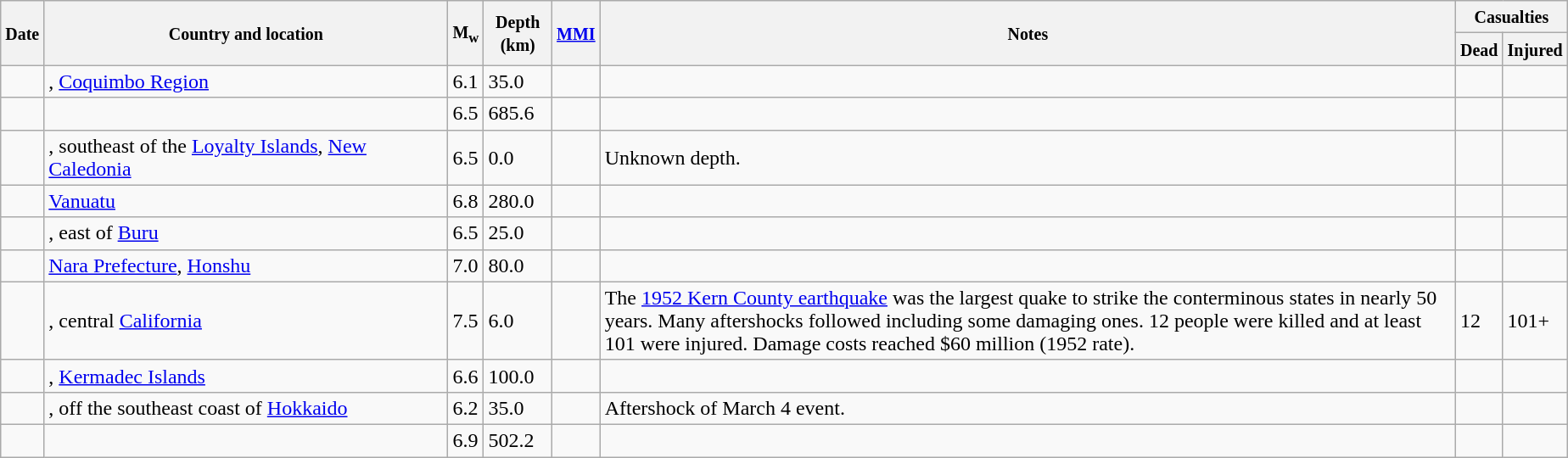<table class="wikitable sortable sort-under" style="border:1px black; margin-left:1em;">
<tr>
<th rowspan="2"><small>Date</small></th>
<th rowspan="2" style="width: 310px"><small>Country and location</small></th>
<th rowspan="2"><small>M<sub>w</sub></small></th>
<th rowspan="2"><small>Depth (km)</small></th>
<th rowspan="2"><small><a href='#'>MMI</a></small></th>
<th rowspan="2" class="unsortable"><small>Notes</small></th>
<th colspan="2"><small>Casualties</small></th>
</tr>
<tr>
<th><small>Dead</small></th>
<th><small>Injured</small></th>
</tr>
<tr>
<td></td>
<td>, <a href='#'>Coquimbo Region</a></td>
<td>6.1</td>
<td>35.0</td>
<td></td>
<td></td>
<td></td>
<td></td>
</tr>
<tr>
<td></td>
<td></td>
<td>6.5</td>
<td>685.6</td>
<td></td>
<td></td>
<td></td>
<td></td>
</tr>
<tr>
<td></td>
<td>, southeast of the <a href='#'>Loyalty Islands</a>, <a href='#'>New Caledonia</a></td>
<td>6.5</td>
<td>0.0</td>
<td></td>
<td>Unknown depth.</td>
<td></td>
<td></td>
</tr>
<tr>
<td></td>
<td> <a href='#'>Vanuatu</a></td>
<td>6.8</td>
<td>280.0</td>
<td></td>
<td></td>
<td></td>
<td></td>
</tr>
<tr>
<td></td>
<td>, east of <a href='#'>Buru</a></td>
<td>6.5</td>
<td>25.0</td>
<td></td>
<td></td>
<td></td>
<td></td>
</tr>
<tr>
<td></td>
<td> <a href='#'>Nara Prefecture</a>, <a href='#'>Honshu</a></td>
<td>7.0</td>
<td>80.0</td>
<td></td>
<td></td>
<td></td>
<td></td>
</tr>
<tr>
<td></td>
<td>, central <a href='#'>California</a></td>
<td>7.5</td>
<td>6.0</td>
<td></td>
<td>The <a href='#'>1952 Kern County earthquake</a> was the largest quake to strike the conterminous states in nearly 50 years. Many aftershocks followed including some damaging ones. 12 people were killed and at least 101 were injured. Damage costs reached $60 million (1952 rate).</td>
<td>12</td>
<td>101+</td>
</tr>
<tr>
<td></td>
<td>, <a href='#'>Kermadec Islands</a></td>
<td>6.6</td>
<td>100.0</td>
<td></td>
<td></td>
<td></td>
<td></td>
</tr>
<tr>
<td></td>
<td>, off the southeast coast of <a href='#'>Hokkaido</a></td>
<td>6.2</td>
<td>35.0</td>
<td></td>
<td>Aftershock of March 4 event.</td>
<td></td>
<td></td>
</tr>
<tr>
<td></td>
<td></td>
<td>6.9</td>
<td>502.2</td>
<td></td>
<td></td>
<td></td>
<td></td>
</tr>
</table>
